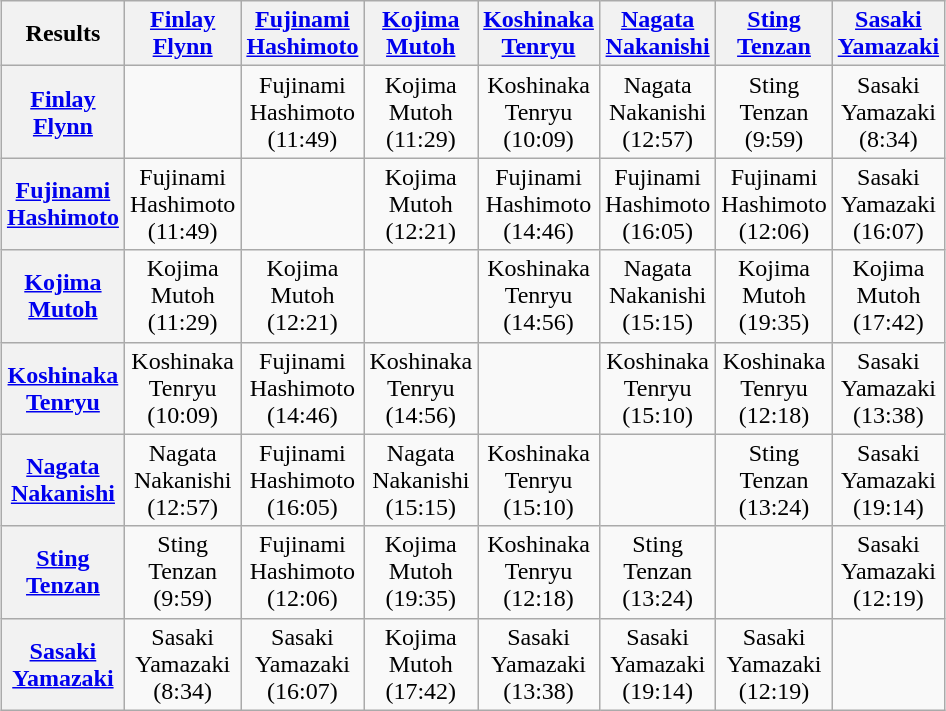<table class="wikitable" style="text-align:center; margin: 1em auto 1em auto">
<tr align="center">
<th>Results</th>
<th><a href='#'>Finlay</a><br><a href='#'>Flynn</a></th>
<th><a href='#'>Fujinami</a><br><a href='#'>Hashimoto</a></th>
<th><a href='#'>Kojima</a><br><a href='#'>Mutoh</a></th>
<th><a href='#'>Koshinaka</a><br><a href='#'>Tenryu</a></th>
<th><a href='#'>Nagata</a><br><a href='#'>Nakanishi</a></th>
<th><a href='#'>Sting</a><br><a href='#'>Tenzan</a></th>
<th><a href='#'>Sasaki</a><br><a href='#'>Yamazaki</a></th>
</tr>
<tr align="center">
<th><a href='#'>Finlay</a><br><a href='#'>Flynn</a></th>
<td></td>
<td>Fujinami<br>Hashimoto<br>(11:49)</td>
<td>Kojima<br>Mutoh<br>(11:29)</td>
<td>Koshinaka<br>Tenryu<br>(10:09)</td>
<td>Nagata<br>Nakanishi<br>(12:57)</td>
<td>Sting<br>Tenzan<br>(9:59)</td>
<td>Sasaki<br>Yamazaki<br>(8:34)</td>
</tr>
<tr align="center">
<th><a href='#'>Fujinami</a><br><a href='#'>Hashimoto</a></th>
<td>Fujinami<br>Hashimoto<br>(11:49)</td>
<td></td>
<td>Kojima<br>Mutoh<br>(12:21)</td>
<td>Fujinami<br>Hashimoto<br> (14:46)</td>
<td>Fujinami<br>Hashimoto<br>(16:05)</td>
<td>Fujinami<br>Hashimoto<br>(12:06)</td>
<td>Sasaki<br> Yamazaki<br>(16:07)</td>
</tr>
<tr align="center">
<th><a href='#'>Kojima</a><br><a href='#'>Mutoh</a></th>
<td>Kojima<br>Mutoh<br>(11:29)</td>
<td>Kojima<br>Mutoh<br>(12:21)</td>
<td></td>
<td>Koshinaka<br>Tenryu<br>(14:56)</td>
<td>Nagata<br>Nakanishi<br>(15:15)</td>
<td>Kojima<br>Mutoh<br>(19:35)</td>
<td>Kojima<br>Mutoh<br>(17:42)</td>
</tr>
<tr align="center">
<th><a href='#'>Koshinaka</a><br><a href='#'>Tenryu</a></th>
<td>Koshinaka<br>Tenryu<br>(10:09)</td>
<td>Fujinami<br>Hashimoto<br>(14:46)</td>
<td>Koshinaka<br>Tenryu<br> (14:56)</td>
<td></td>
<td>Koshinaka<br>Tenryu<br>(15:10)</td>
<td>Koshinaka<br>Tenryu<br>(12:18)</td>
<td>Sasaki<br> Yamazaki<br>(13:38)</td>
</tr>
<tr align="center">
<th><a href='#'>Nagata</a><br><a href='#'>Nakanishi</a></th>
<td>Nagata<br>Nakanishi<br>(12:57)</td>
<td>Fujinami<br>Hashimoto<br>(16:05)</td>
<td>Nagata<br>Nakanishi<br> (15:15)</td>
<td>Koshinaka<br>Tenryu<br>(15:10)</td>
<td></td>
<td>Sting<br>Tenzan<br>(13:24)</td>
<td>Sasaki<br>Yamazaki <br>(19:14)</td>
</tr>
<tr align="center">
<th><a href='#'>Sting</a><br><a href='#'>Tenzan</a></th>
<td>Sting<br>Tenzan<br>(9:59)</td>
<td>Fujinami<br>Hashimoto<br>(12:06)</td>
<td>Kojima<br>Mutoh<br>(19:35)</td>
<td>Koshinaka<br>Tenryu<br>(12:18)</td>
<td>Sting<br>Tenzan<br>(13:24)</td>
<td></td>
<td>Sasaki<br>Yamazaki<br>(12:19)</td>
</tr>
<tr align="center">
<th><a href='#'>Sasaki</a><br><a href='#'>Yamazaki</a></th>
<td>Sasaki<br>Yamazaki<br>(8:34)</td>
<td>Sasaki<br>Yamazaki<br>(16:07)</td>
<td>Kojima<br>Mutoh<br>(17:42)</td>
<td>Sasaki<br>Yamazaki<br>(13:38)</td>
<td>Sasaki<br>Yamazaki<br>(19:14)</td>
<td>Sasaki<br>Yamazaki<br>(12:19)</td>
<td></td>
</tr>
</table>
